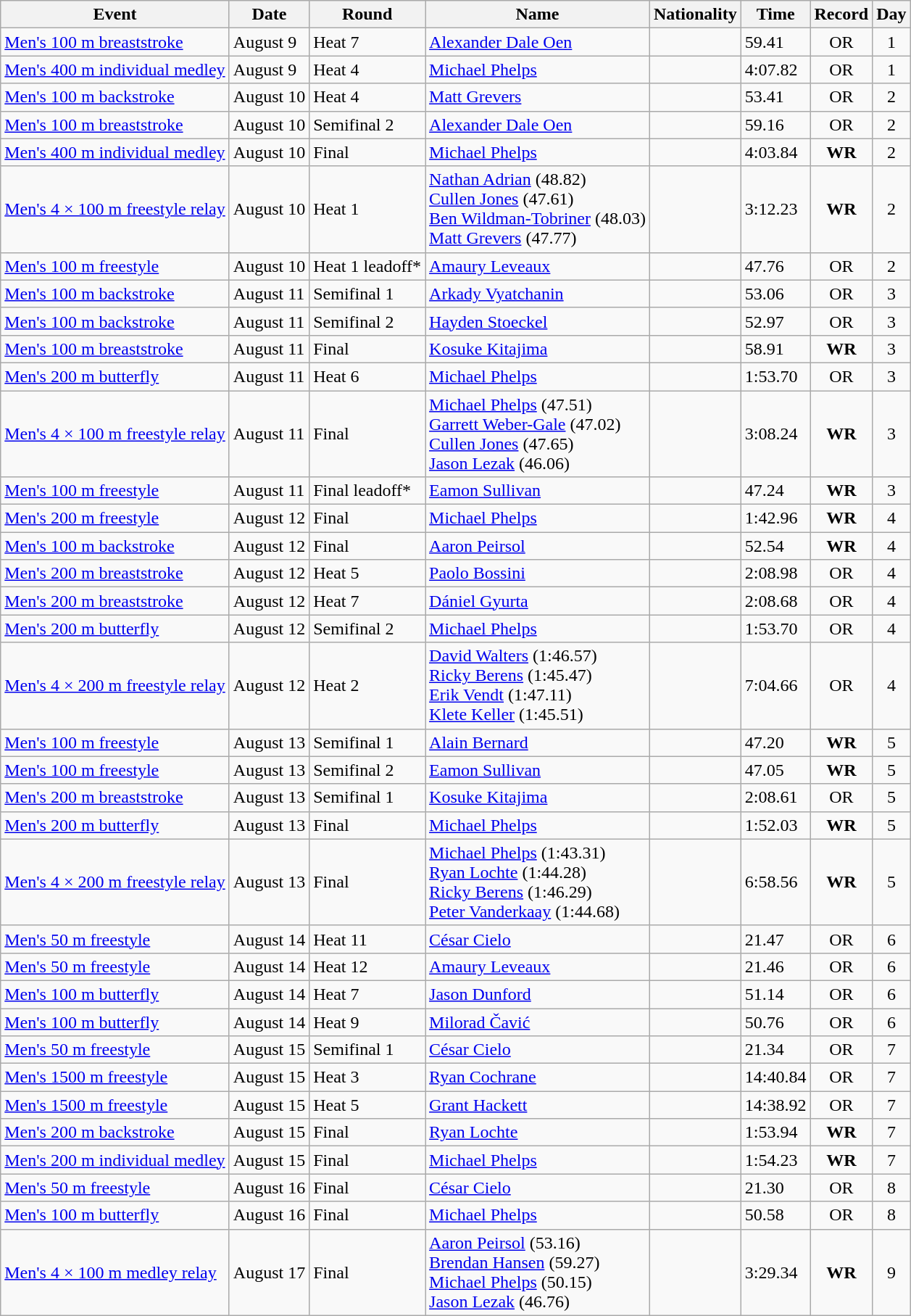<table class="wikitable sortable">
<tr>
<th>Event</th>
<th>Date</th>
<th>Round</th>
<th>Name</th>
<th>Nationality</th>
<th>Time</th>
<th>Record</th>
<th>Day</th>
</tr>
<tr>
<td><a href='#'>Men's 100 m breaststroke</a></td>
<td>August 9</td>
<td>Heat 7</td>
<td><a href='#'>Alexander Dale Oen</a></td>
<td></td>
<td>59.41</td>
<td align=center>OR</td>
<td align=center>1</td>
</tr>
<tr>
<td><a href='#'>Men's 400 m individual medley</a></td>
<td>August 9</td>
<td>Heat 4</td>
<td><a href='#'>Michael Phelps</a></td>
<td></td>
<td>4:07.82</td>
<td align=center>OR</td>
<td align=center>1</td>
</tr>
<tr>
<td><a href='#'>Men's 100 m backstroke</a></td>
<td>August 10</td>
<td>Heat 4</td>
<td><a href='#'>Matt Grevers</a></td>
<td></td>
<td>53.41</td>
<td align=center>OR</td>
<td align=center>2</td>
</tr>
<tr>
<td><a href='#'>Men's 100 m breaststroke</a></td>
<td>August 10</td>
<td>Semifinal 2</td>
<td><a href='#'>Alexander Dale Oen</a></td>
<td></td>
<td>59.16</td>
<td align=center>OR</td>
<td align=center>2</td>
</tr>
<tr>
<td><a href='#'>Men's 400 m individual medley</a></td>
<td>August 10</td>
<td>Final</td>
<td><a href='#'>Michael Phelps</a></td>
<td></td>
<td>4:03.84</td>
<td align=center><strong>WR</strong></td>
<td align=center>2</td>
</tr>
<tr>
<td><a href='#'>Men's 4 × 100 m freestyle relay</a></td>
<td>August 10</td>
<td>Heat 1</td>
<td><a href='#'>Nathan Adrian</a> (48.82)<br><a href='#'>Cullen Jones</a> (47.61)<br><a href='#'>Ben Wildman-Tobriner</a> (48.03)<br><a href='#'>Matt Grevers</a> (47.77)</td>
<td></td>
<td>3:12.23</td>
<td align=center><strong>WR</strong></td>
<td align=center>2</td>
</tr>
<tr>
<td><a href='#'>Men's 100 m freestyle</a></td>
<td>August 10</td>
<td>Heat 1 leadoff*</td>
<td><a href='#'>Amaury Leveaux</a></td>
<td></td>
<td>47.76</td>
<td align=center>OR</td>
<td align=center>2</td>
</tr>
<tr>
<td><a href='#'>Men's 100 m backstroke</a></td>
<td>August 11</td>
<td>Semifinal 1</td>
<td><a href='#'>Arkady Vyatchanin</a></td>
<td></td>
<td>53.06</td>
<td align=center>OR</td>
<td align=center>3</td>
</tr>
<tr>
<td><a href='#'>Men's 100 m backstroke</a></td>
<td>August 11</td>
<td>Semifinal 2</td>
<td><a href='#'>Hayden Stoeckel</a></td>
<td></td>
<td>52.97</td>
<td align=center>OR</td>
<td align=center>3</td>
</tr>
<tr>
<td><a href='#'>Men's 100 m breaststroke</a></td>
<td>August 11</td>
<td>Final</td>
<td><a href='#'>Kosuke Kitajima</a></td>
<td></td>
<td>58.91</td>
<td align=center><strong>WR</strong></td>
<td align=center>3</td>
</tr>
<tr>
<td><a href='#'>Men's 200 m butterfly</a></td>
<td>August 11</td>
<td>Heat 6</td>
<td><a href='#'>Michael Phelps</a></td>
<td align=left></td>
<td>1:53.70</td>
<td align=center>OR</td>
<td align=center>3</td>
</tr>
<tr>
<td><a href='#'>Men's 4 × 100 m freestyle relay</a></td>
<td>August 11</td>
<td>Final</td>
<td><a href='#'>Michael Phelps</a> (47.51)<br><a href='#'>Garrett Weber-Gale</a> (47.02)<br><a href='#'>Cullen Jones</a> (47.65)<br><a href='#'>Jason Lezak</a> (46.06)</td>
<td></td>
<td>3:08.24</td>
<td align=center><strong>WR</strong></td>
<td align=center>3</td>
</tr>
<tr>
<td><a href='#'>Men's 100 m freestyle</a></td>
<td>August 11</td>
<td>Final leadoff*</td>
<td><a href='#'>Eamon Sullivan</a></td>
<td></td>
<td>47.24</td>
<td align=center><strong>WR</strong></td>
<td align=center>3</td>
</tr>
<tr>
<td><a href='#'>Men's 200 m freestyle</a></td>
<td>August 12</td>
<td>Final</td>
<td><a href='#'>Michael Phelps</a></td>
<td></td>
<td>1:42.96</td>
<td align=center><strong>WR</strong></td>
<td align=center>4</td>
</tr>
<tr>
<td><a href='#'>Men's 100 m backstroke</a></td>
<td>August 12</td>
<td>Final</td>
<td><a href='#'>Aaron Peirsol</a></td>
<td></td>
<td>52.54</td>
<td align=center><strong>WR</strong></td>
<td align=center>4</td>
</tr>
<tr>
<td><a href='#'>Men's 200 m breaststroke</a></td>
<td>August 12</td>
<td>Heat 5</td>
<td><a href='#'>Paolo Bossini</a></td>
<td></td>
<td>2:08.98</td>
<td align=center>OR</td>
<td align=center>4</td>
</tr>
<tr>
<td><a href='#'>Men's 200 m breaststroke</a></td>
<td>August 12</td>
<td>Heat 7</td>
<td><a href='#'>Dániel Gyurta</a></td>
<td></td>
<td>2:08.68</td>
<td align=center>OR</td>
<td align=center>4</td>
</tr>
<tr>
<td><a href='#'>Men's 200 m butterfly</a></td>
<td>August 12</td>
<td>Semifinal 2</td>
<td><a href='#'>Michael Phelps</a></td>
<td></td>
<td>1:53.70</td>
<td align=center>OR</td>
<td align=center>4</td>
</tr>
<tr>
<td><a href='#'>Men's 4 × 200 m freestyle relay</a></td>
<td>August 12</td>
<td>Heat 2</td>
<td><a href='#'>David Walters</a> (1:46.57)<br><a href='#'>Ricky Berens</a> (1:45.47)<br><a href='#'>Erik Vendt</a> (1:47.11)<br><a href='#'>Klete Keller</a> (1:45.51)</td>
<td></td>
<td>7:04.66</td>
<td align=center>OR</td>
<td align=center>4</td>
</tr>
<tr>
<td><a href='#'>Men's 100 m freestyle</a></td>
<td>August 13</td>
<td>Semifinal 1</td>
<td><a href='#'>Alain Bernard</a></td>
<td></td>
<td>47.20</td>
<td align=center><strong>WR</strong></td>
<td align=center>5</td>
</tr>
<tr>
<td><a href='#'>Men's 100 m freestyle</a></td>
<td>August 13</td>
<td>Semifinal 2</td>
<td><a href='#'>Eamon Sullivan</a></td>
<td></td>
<td>47.05</td>
<td align=center><strong>WR</strong></td>
<td align=center>5</td>
</tr>
<tr>
<td><a href='#'>Men's 200 m breaststroke</a></td>
<td>August 13</td>
<td>Semifinal 1</td>
<td><a href='#'>Kosuke Kitajima</a></td>
<td></td>
<td>2:08.61</td>
<td align=center>OR</td>
<td align=center>5</td>
</tr>
<tr>
<td><a href='#'>Men's 200 m butterfly</a></td>
<td>August 13</td>
<td>Final</td>
<td><a href='#'>Michael Phelps</a></td>
<td></td>
<td>1:52.03</td>
<td align=center><strong>WR</strong></td>
<td align=center>5</td>
</tr>
<tr>
<td><a href='#'>Men's 4 × 200 m freestyle relay</a></td>
<td>August 13</td>
<td>Final</td>
<td><a href='#'>Michael Phelps</a> (1:43.31)<br><a href='#'>Ryan Lochte</a> (1:44.28)<br><a href='#'>Ricky Berens</a> (1:46.29)<br><a href='#'>Peter Vanderkaay</a> (1:44.68)</td>
<td></td>
<td>6:58.56</td>
<td align=center><strong>WR</strong></td>
<td align=center>5</td>
</tr>
<tr>
<td><a href='#'>Men's 50 m freestyle</a></td>
<td>August 14</td>
<td>Heat 11</td>
<td><a href='#'>César Cielo</a></td>
<td></td>
<td>21.47</td>
<td align=center>OR</td>
<td align=center>6</td>
</tr>
<tr>
<td><a href='#'>Men's 50 m freestyle</a></td>
<td>August 14</td>
<td>Heat 12</td>
<td><a href='#'>Amaury Leveaux</a></td>
<td></td>
<td>21.46</td>
<td align=center>OR</td>
<td align=center>6</td>
</tr>
<tr>
<td><a href='#'>Men's 100 m butterfly</a></td>
<td>August 14</td>
<td>Heat 7</td>
<td><a href='#'>Jason Dunford</a></td>
<td></td>
<td>51.14</td>
<td align=center>OR</td>
<td align=center>6</td>
</tr>
<tr>
<td><a href='#'>Men's 100 m butterfly</a></td>
<td>August 14</td>
<td>Heat 9</td>
<td><a href='#'>Milorad Čavić</a></td>
<td></td>
<td>50.76</td>
<td align=center>OR</td>
<td align=center>6</td>
</tr>
<tr>
<td><a href='#'>Men's 50 m freestyle</a></td>
<td>August 15</td>
<td>Semifinal 1</td>
<td><a href='#'>César Cielo</a></td>
<td></td>
<td>21.34</td>
<td align=center>OR</td>
<td align=center>7</td>
</tr>
<tr>
<td><a href='#'>Men's 1500 m freestyle</a></td>
<td>August 15</td>
<td>Heat 3</td>
<td><a href='#'>Ryan Cochrane</a></td>
<td></td>
<td>14:40.84</td>
<td align=center>OR</td>
<td align=center>7</td>
</tr>
<tr>
<td><a href='#'>Men's 1500 m freestyle</a></td>
<td>August 15</td>
<td>Heat 5</td>
<td><a href='#'>Grant Hackett</a></td>
<td></td>
<td>14:38.92</td>
<td align=center>OR</td>
<td align=center>7</td>
</tr>
<tr>
<td><a href='#'>Men's 200 m backstroke</a></td>
<td>August 15</td>
<td>Final</td>
<td><a href='#'>Ryan Lochte</a></td>
<td></td>
<td>1:53.94</td>
<td align=center><strong>WR</strong></td>
<td align=center>7</td>
</tr>
<tr>
<td><a href='#'>Men's 200 m individual medley</a></td>
<td>August 15</td>
<td>Final</td>
<td><a href='#'>Michael Phelps</a></td>
<td></td>
<td>1:54.23</td>
<td align=center><strong>WR</strong></td>
<td align=center>7</td>
</tr>
<tr>
<td><a href='#'>Men's 50 m freestyle</a></td>
<td>August 16</td>
<td>Final</td>
<td><a href='#'>César Cielo</a></td>
<td></td>
<td>21.30</td>
<td align=center>OR</td>
<td align=center>8</td>
</tr>
<tr>
<td><a href='#'>Men's 100 m butterfly</a></td>
<td>August 16</td>
<td>Final</td>
<td><a href='#'>Michael Phelps</a></td>
<td></td>
<td>50.58</td>
<td align=center>OR</td>
<td align=center>8</td>
</tr>
<tr>
<td><a href='#'>Men's 4 × 100 m medley relay</a></td>
<td>August 17</td>
<td>Final</td>
<td><a href='#'>Aaron Peirsol</a> (53.16)<br><a href='#'>Brendan Hansen</a> (59.27) <br><a href='#'>Michael Phelps</a> (50.15)<br><a href='#'>Jason Lezak</a> (46.76)</td>
<td></td>
<td>3:29.34</td>
<td align=center><strong>WR</strong></td>
<td align=center>9</td>
</tr>
</table>
